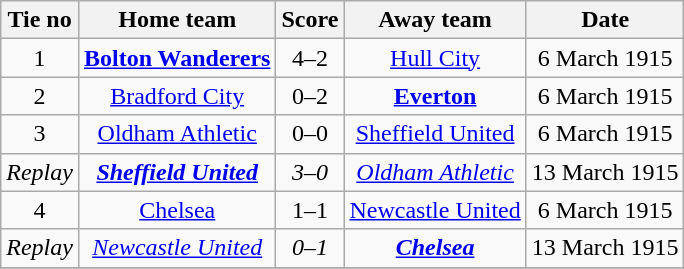<table class="wikitable" style="text-align: center">
<tr>
<th>Tie no</th>
<th>Home team</th>
<th>Score</th>
<th>Away team</th>
<th>Date</th>
</tr>
<tr>
<td>1</td>
<td><strong><a href='#'>Bolton Wanderers</a></strong></td>
<td>4–2</td>
<td><a href='#'>Hull City</a></td>
<td>6 March 1915</td>
</tr>
<tr>
<td>2</td>
<td><a href='#'>Bradford City</a></td>
<td>0–2</td>
<td><strong><a href='#'>Everton</a></strong></td>
<td>6 March 1915</td>
</tr>
<tr>
<td>3</td>
<td><a href='#'>Oldham Athletic</a></td>
<td>0–0</td>
<td><a href='#'>Sheffield United</a></td>
<td>6 March 1915</td>
</tr>
<tr>
<td><em>Replay</em></td>
<td><strong><em><a href='#'>Sheffield United</a></em></strong></td>
<td><em>3–0</em></td>
<td><em><a href='#'>Oldham Athletic</a></em></td>
<td>13 March 1915</td>
</tr>
<tr>
<td>4</td>
<td><a href='#'>Chelsea</a></td>
<td>1–1</td>
<td><a href='#'>Newcastle United</a></td>
<td>6 March 1915</td>
</tr>
<tr>
<td><em>Replay</em></td>
<td><em><a href='#'>Newcastle United</a></em></td>
<td><em>0–1</em></td>
<td><strong><em><a href='#'>Chelsea</a></em></strong></td>
<td>13 March 1915</td>
</tr>
<tr>
</tr>
</table>
